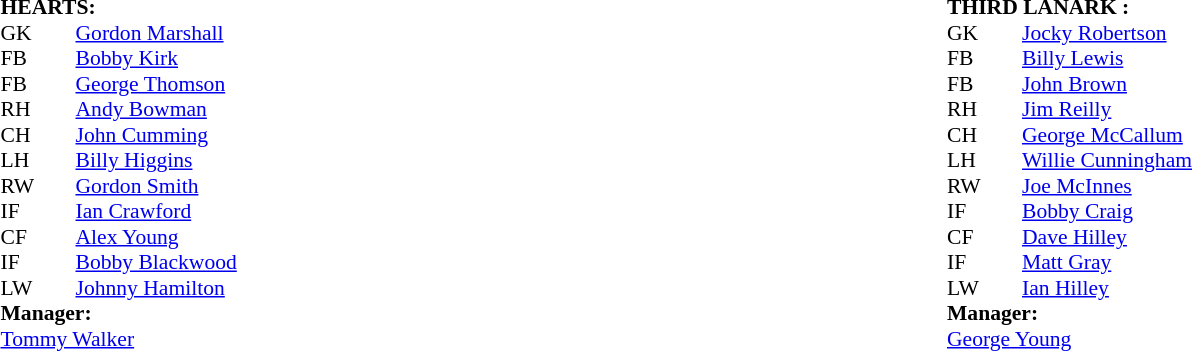<table width="100%">
<tr>
<td valign="top" width="50%"><br><table style="font-size: 90%" cellspacing="0" cellpadding="0">
<tr>
<td colspan="4"><strong>HEARTS:</strong></td>
</tr>
<tr>
<th width="25"></th>
<th width="25"></th>
</tr>
<tr>
<td>GK</td>
<td></td>
<td><a href='#'>Gordon Marshall</a></td>
</tr>
<tr>
<td>FB</td>
<td></td>
<td><a href='#'>Bobby Kirk</a></td>
</tr>
<tr>
<td>FB</td>
<td></td>
<td><a href='#'>George Thomson</a></td>
</tr>
<tr>
<td>RH</td>
<td></td>
<td><a href='#'>Andy Bowman</a></td>
</tr>
<tr>
<td>CH</td>
<td></td>
<td><a href='#'>John Cumming</a></td>
</tr>
<tr>
<td>LH</td>
<td></td>
<td><a href='#'>Billy Higgins</a></td>
</tr>
<tr>
<td>RW</td>
<td></td>
<td><a href='#'>Gordon Smith</a></td>
</tr>
<tr>
<td>IF</td>
<td></td>
<td><a href='#'>Ian Crawford</a></td>
</tr>
<tr>
<td>CF</td>
<td></td>
<td><a href='#'>Alex Young</a></td>
</tr>
<tr>
<td>IF</td>
<td></td>
<td><a href='#'>Bobby Blackwood</a></td>
</tr>
<tr>
<td>LW</td>
<td></td>
<td><a href='#'>Johnny Hamilton</a></td>
</tr>
<tr>
<td colspan=4><strong>Manager:</strong></td>
</tr>
<tr>
<td colspan="4"><a href='#'>Tommy Walker</a></td>
</tr>
</table>
</td>
<td valign="top" width="50%"><br><table style="font-size: 90%" cellspacing="0" cellpadding="0">
<tr>
<td colspan="4"><strong>THIRD LANARK :</strong></td>
</tr>
<tr>
<th width="25"></th>
<th width="25"></th>
</tr>
<tr>
<td>GK</td>
<td></td>
<td><a href='#'>Jocky Robertson</a></td>
</tr>
<tr>
<td>FB</td>
<td></td>
<td><a href='#'>Billy Lewis</a></td>
</tr>
<tr>
<td>FB</td>
<td></td>
<td><a href='#'>John Brown</a></td>
</tr>
<tr>
<td>RH</td>
<td></td>
<td><a href='#'>Jim Reilly</a></td>
</tr>
<tr>
<td>CH</td>
<td></td>
<td><a href='#'>George McCallum</a></td>
</tr>
<tr>
<td>LH</td>
<td></td>
<td><a href='#'>Willie Cunningham</a></td>
</tr>
<tr>
<td>RW</td>
<td></td>
<td><a href='#'>Joe McInnes</a></td>
</tr>
<tr>
<td>IF</td>
<td></td>
<td><a href='#'>Bobby Craig</a></td>
</tr>
<tr>
<td>CF</td>
<td></td>
<td><a href='#'>Dave Hilley</a></td>
</tr>
<tr>
<td>IF</td>
<td></td>
<td><a href='#'>Matt Gray</a></td>
</tr>
<tr>
<td>LW</td>
<td></td>
<td><a href='#'>Ian Hilley</a></td>
</tr>
<tr>
<td colspan=4><strong>Manager:</strong></td>
</tr>
<tr>
<td colspan="4"><a href='#'>George Young</a></td>
</tr>
</table>
</td>
</tr>
</table>
